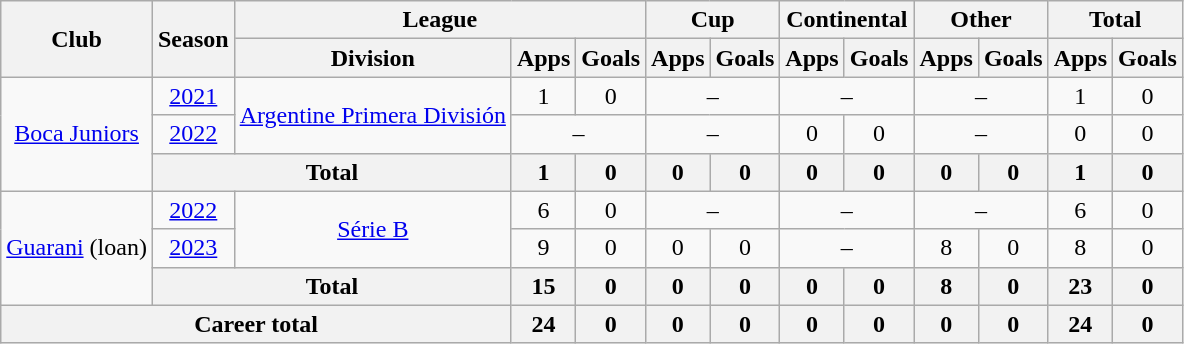<table class="wikitable" style="text-align: center">
<tr>
<th rowspan="2">Club</th>
<th rowspan="2">Season</th>
<th colspan="3">League</th>
<th colspan="2">Cup</th>
<th colspan="2">Continental</th>
<th colspan="2">Other</th>
<th colspan="2">Total</th>
</tr>
<tr>
<th>Division</th>
<th>Apps</th>
<th>Goals</th>
<th>Apps</th>
<th>Goals</th>
<th>Apps</th>
<th>Goals</th>
<th>Apps</th>
<th>Goals</th>
<th>Apps</th>
<th>Goals</th>
</tr>
<tr>
<td rowspan="3"><a href='#'>Boca Juniors</a></td>
<td><a href='#'>2021</a></td>
<td rowspan="2"><a href='#'>Argentine Primera División</a></td>
<td>1</td>
<td>0</td>
<td colspan="2">–</td>
<td colspan="2">–</td>
<td colspan="2">–</td>
<td>1</td>
<td>0</td>
</tr>
<tr>
<td><a href='#'>2022</a></td>
<td colspan="2">–</td>
<td colspan="2">–</td>
<td>0</td>
<td>0</td>
<td colspan="2">–</td>
<td>0</td>
<td>0</td>
</tr>
<tr>
<th colspan=2>Total</th>
<th>1</th>
<th>0</th>
<th>0</th>
<th>0</th>
<th>0</th>
<th>0</th>
<th>0</th>
<th>0</th>
<th>1</th>
<th>0</th>
</tr>
<tr>
<td rowspan="3"><a href='#'>Guarani</a> (loan)</td>
<td><a href='#'>2022</a></td>
<td rowspan="2"><a href='#'>Série B</a></td>
<td>6</td>
<td>0</td>
<td colspan="2">–</td>
<td colspan="2">–</td>
<td colspan="2">–</td>
<td>6</td>
<td>0</td>
</tr>
<tr>
<td><a href='#'>2023</a></td>
<td>9</td>
<td>0</td>
<td>0</td>
<td>0</td>
<td colspan="2">–</td>
<td>8</td>
<td>0</td>
<td>8</td>
<td>0</td>
</tr>
<tr>
<th colspan=2>Total</th>
<th>15</th>
<th>0</th>
<th>0</th>
<th>0</th>
<th>0</th>
<th>0</th>
<th>8</th>
<th>0</th>
<th>23</th>
<th>0</th>
</tr>
<tr>
<th colspan=3>Career total</th>
<th>24</th>
<th>0</th>
<th>0</th>
<th>0</th>
<th>0</th>
<th>0</th>
<th>0</th>
<th>0</th>
<th>24</th>
<th>0</th>
</tr>
</table>
